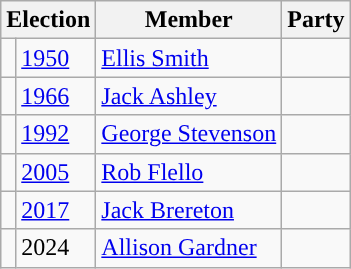<table class="wikitable">
<tr>
<th colspan="2">Election</th>
<th>Member</th>
<th>Party</th>
</tr>
<tr>
<td style="color:inherit;background-color: "></td>
<td><a href='#'>1950</a></td>
<td><a href='#'>Ellis Smith</a></td>
<td></td>
</tr>
<tr>
<td style="color:inherit;background-color: "></td>
<td><a href='#'>1966</a></td>
<td><a href='#'>Jack Ashley</a></td>
<td></td>
</tr>
<tr>
<td style="color:inherit;background-color: "></td>
<td><a href='#'>1992</a></td>
<td><a href='#'>George Stevenson</a></td>
<td></td>
</tr>
<tr>
<td style="color:inherit;background-color: "></td>
<td><a href='#'>2005</a></td>
<td><a href='#'>Rob Flello</a></td>
<td></td>
</tr>
<tr>
<td style="color:inherit;background-color: "></td>
<td><a href='#'>2017</a></td>
<td><a href='#'>Jack Brereton</a></td>
<td></td>
</tr>
<tr>
<td style="color:inherit;background-color: "></td>
<td>2024</td>
<td><a href='#'>Allison Gardner</a></td>
<td></td>
</tr>
</table>
